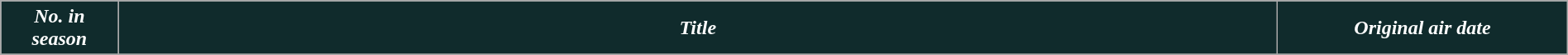<table class="wikitable plainrowheaders" style="width:100%;">
<tr style="color:white">
<th style="background: #102B2C; width: 4%"><em>No. in<br>season</em></th>
<th style="background: #102B2C; width: 40%"><em>Title</em></th>
<th style="background: #102B2C; width: 10%"><em>Original air date</em></th>
</tr>
<tr>
</tr>
</table>
